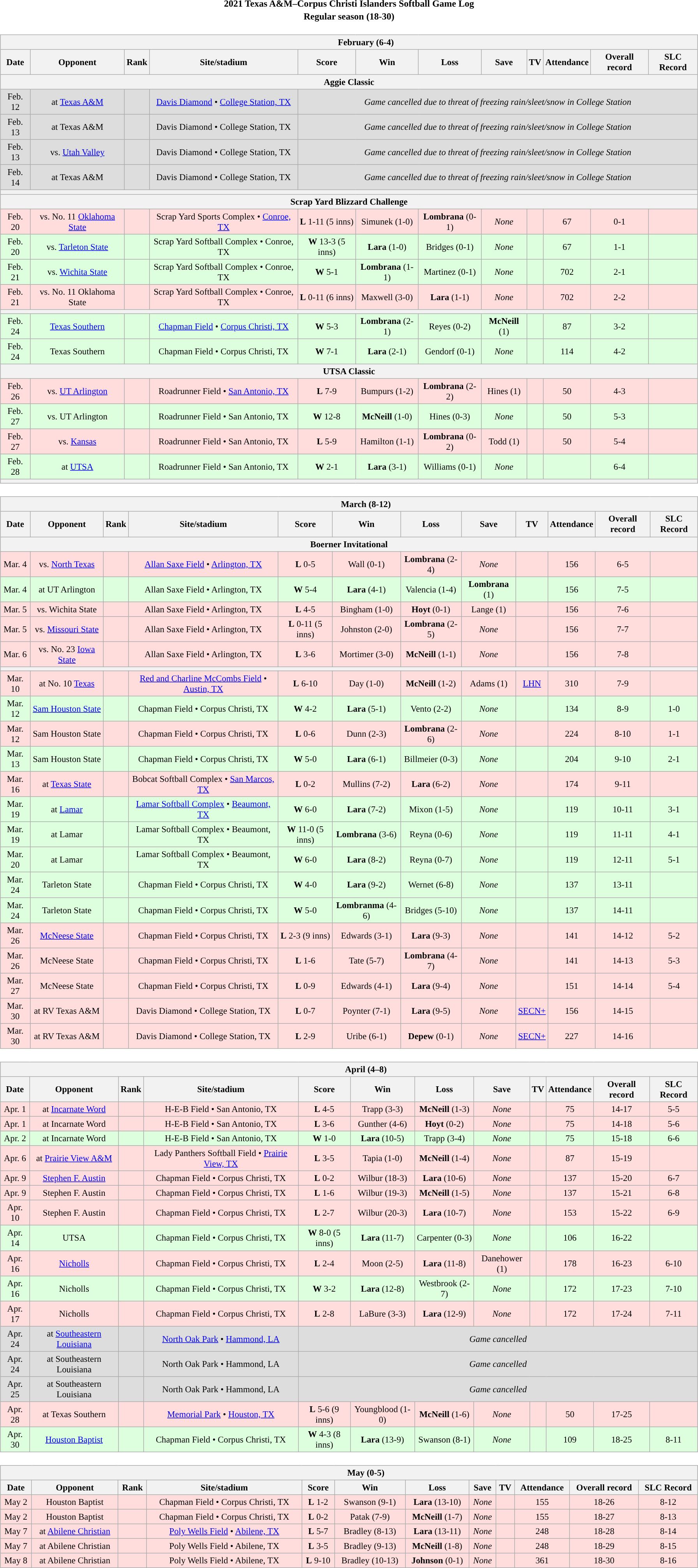<table class="toccolours" width=95% style="clear:both; margin:1.5em auto; text-align:center;">
<tr>
<th colspan=2>2021 Texas A&M–Corpus Christi Islanders Softball Game Log</th>
</tr>
<tr>
<th colspan=2>Regular season (18-30)</th>
</tr>
<tr valign="top">
<td><br><table class="wikitable collapsible" style="margin:auto; width:100%; text-align:center; font-size:95%">
<tr>
<th colspan=12 style="padding-left:4em;">February (6-4)</th>
</tr>
<tr>
<th>Date</th>
<th>Opponent</th>
<th>Rank</th>
<th>Site/stadium</th>
<th>Score</th>
<th>Win</th>
<th>Loss</th>
<th>Save</th>
<th>TV</th>
<th>Attendance</th>
<th>Overall record</th>
<th>SLC Record</th>
</tr>
<tr>
<th colspan=12>Aggie Classic</th>
</tr>
<tr align="center" bgcolor=#dddddd>
<td>Feb. 12</td>
<td>at <a href='#'>Texas A&M</a></td>
<td></td>
<td><a href='#'>Davis Diamond</a> • <a href='#'>College Station, TX</a></td>
<td colspan=12><em>Game cancelled due to threat of freezing rain/sleet/snow in College Station</em></td>
</tr>
<tr align="center" bgcolor=#dddddd>
<td>Feb. 13</td>
<td>at Texas A&M</td>
<td></td>
<td>Davis Diamond • College Station, TX</td>
<td colspan=12><em>Game cancelled due to threat of freezing rain/sleet/snow in College Station</em></td>
</tr>
<tr align="center" bgcolor=#dddddd>
<td>Feb. 13</td>
<td>vs. <a href='#'>Utah Valley</a></td>
<td></td>
<td>Davis Diamond • College Station, TX</td>
<td colspan=12><em>Game cancelled due to threat of freezing rain/sleet/snow in College Station</em></td>
</tr>
<tr align="center" bgcolor=#dddddd>
<td>Feb. 14</td>
<td>at Texas A&M</td>
<td></td>
<td>Davis Diamond • College Station, TX</td>
<td colspan=12><em>Game cancelled due to threat of freezing rain/sleet/snow in College Station</em></td>
</tr>
<tr>
<th colspan=12></th>
</tr>
<tr>
<th colspan=12>Scrap Yard Blizzard Challenge</th>
</tr>
<tr align="center" bgcolor=#ffdddd>
<td>Feb. 20</td>
<td>vs. No. 11 <a href='#'>Oklahoma State</a></td>
<td></td>
<td>Scrap Yard Sports Complex • <a href='#'>Conroe, TX</a></td>
<td><strong>L</strong> 1-11 (5 inns)</td>
<td>Simunek (1-0)</td>
<td><strong>Lombrana</strong> (0-1)</td>
<td><em>None</em></td>
<td></td>
<td>67</td>
<td>0-1</td>
<td></td>
</tr>
<tr align="center" bgcolor=#ddffdd>
<td>Feb. 20</td>
<td>vs. <a href='#'>Tarleton State</a></td>
<td></td>
<td>Scrap Yard Softball Complex • Conroe, TX</td>
<td><strong>W</strong> 13-3 (5 inns)</td>
<td><strong>Lara</strong> (1-0)</td>
<td>Bridges (0-1)</td>
<td><em>None</em></td>
<td></td>
<td>67</td>
<td>1-1</td>
<td></td>
</tr>
<tr align="center" bgcolor=#ddffdd>
<td>Feb. 21</td>
<td>vs. <a href='#'>Wichita State</a></td>
<td></td>
<td>Scrap Yard Softball Complex • Conroe, TX</td>
<td><strong>W</strong> 5-1</td>
<td><strong>Lombrana</strong> (1-1)</td>
<td>Martinez (0-1)</td>
<td><em>None</em></td>
<td></td>
<td>702</td>
<td>2-1</td>
<td></td>
</tr>
<tr align="center" bgcolor=#ffdddd>
<td>Feb. 21</td>
<td>vs. No. 11 Oklahoma State</td>
<td></td>
<td>Scrap Yard Softball Complex • Conroe, TX</td>
<td><strong>L</strong> 0-11 (6 inns)</td>
<td>Maxwell (3-0)</td>
<td><strong>Lara</strong> (1-1)</td>
<td><em>None</em></td>
<td></td>
<td>702</td>
<td>2-2</td>
<td></td>
</tr>
<tr>
<th colspan=12></th>
</tr>
<tr align="center" bgcolor=#ddffdd>
<td>Feb. 24</td>
<td><a href='#'>Texas Southern</a></td>
<td></td>
<td><a href='#'>Chapman Field</a> • <a href='#'>Corpus Christi, TX</a></td>
<td><strong>W</strong> 5-3</td>
<td><strong>Lombrana</strong> (2-1)</td>
<td>Reyes (0-2)</td>
<td><strong>McNeill</strong> (1)</td>
<td></td>
<td>87</td>
<td>3-2</td>
<td></td>
</tr>
<tr align="center" bgcolor=#ddffdd>
<td>Feb. 24</td>
<td>Texas Southern</td>
<td></td>
<td>Chapman Field • Corpus Christi, TX</td>
<td><strong>W</strong> 7-1</td>
<td><strong>Lara</strong> (2-1)</td>
<td>Gendorf (0-1)</td>
<td><em>None</em></td>
<td></td>
<td>114</td>
<td>4-2</td>
<td></td>
</tr>
<tr>
<th colspan=12>UTSA Classic</th>
</tr>
<tr align="center" bgcolor=#ffdddd>
<td>Feb. 26</td>
<td>vs. <a href='#'>UT Arlington</a></td>
<td></td>
<td>Roadrunner Field • <a href='#'>San Antonio, TX</a></td>
<td><strong>L</strong> 7-9</td>
<td>Bumpurs (1-2)</td>
<td><strong>Lombrana</strong> (2-2)</td>
<td>Hines (1)</td>
<td></td>
<td>50</td>
<td>4-3</td>
<td></td>
</tr>
<tr align="center" bgcolor=#ddffdd>
<td>Feb. 27</td>
<td>vs. UT Arlington</td>
<td></td>
<td>Roadrunner Field • San Antonio, TX</td>
<td><strong>W</strong> 12-8</td>
<td><strong>McNeill</strong> (1-0)</td>
<td>Hines (0-3)</td>
<td><em>None</em></td>
<td></td>
<td>50</td>
<td>5-3</td>
<td></td>
</tr>
<tr align="center" bgcolor=#ffdddd>
<td>Feb. 27</td>
<td>vs. <a href='#'>Kansas</a></td>
<td></td>
<td>Roadrunner Field • San Antonio, TX</td>
<td><strong>L</strong> 5-9</td>
<td>Hamilton (1-1)</td>
<td><strong>Lombrana</strong> (0-2)</td>
<td>Todd (1)</td>
<td></td>
<td>50</td>
<td>5-4</td>
<td></td>
</tr>
<tr align="center" bgcolor=#ddffdd>
<td>Feb. 28</td>
<td>at <a href='#'>UTSA</a></td>
<td></td>
<td>Roadrunner Field • San Antonio, TX</td>
<td><strong>W</strong> 2-1</td>
<td><strong>Lara</strong> (3-1)</td>
<td>Williams (0-1)</td>
<td><em>None</em></td>
<td></td>
<td></td>
<td>6-4</td>
<td></td>
</tr>
<tr>
<th colspan=12></th>
</tr>
</table>
</td>
</tr>
<tr>
<td><br><table class="wikitable collapsible " style="margin:auto; width:100%; text-align:center; font-size:95%">
<tr>
<th colspan=12 style="padding-left:4em;">March (8-12)</th>
</tr>
<tr>
<th>Date</th>
<th>Opponent</th>
<th>Rank</th>
<th>Site/stadium</th>
<th>Score</th>
<th>Win</th>
<th>Loss</th>
<th>Save</th>
<th>TV</th>
<th>Attendance</th>
<th>Overall record</th>
<th>SLC Record</th>
</tr>
<tr>
<th colspan=12>Boerner Invitational</th>
</tr>
<tr align="center" bgcolor=#ffdddd>
<td>Mar. 4</td>
<td>vs. <a href='#'>North Texas</a></td>
<td></td>
<td><a href='#'>Allan Saxe Field</a> • <a href='#'>Arlington, TX</a></td>
<td><strong>L</strong> 0-5</td>
<td>Wall (0-1)</td>
<td><strong>Lombrana</strong> (2-4)</td>
<td><em>None</em></td>
<td></td>
<td>156</td>
<td>6-5</td>
<td></td>
</tr>
<tr align="center" bgcolor=#ddffdd>
<td>Mar. 4</td>
<td>at UT Arlington</td>
<td></td>
<td>Allan Saxe Field • Arlington, TX</td>
<td><strong>W</strong> 5-4</td>
<td><strong>Lara</strong> (4-1)</td>
<td>Valencia (1-4)</td>
<td><strong>Lombrana</strong> (1)</td>
<td></td>
<td>156</td>
<td>7-5</td>
<td></td>
</tr>
<tr align="center" bgcolor=#ffdddd>
<td>Mar. 5</td>
<td>vs. Wichita State</td>
<td></td>
<td>Allan Saxe Field • Arlington, TX</td>
<td><strong>L</strong> 4-5</td>
<td>Bingham (1-0)</td>
<td><strong>Hoyt</strong> (0-1)</td>
<td>Lange (1)</td>
<td></td>
<td>156</td>
<td>7-6</td>
<td></td>
</tr>
<tr align="center" bgcolor=#ffdddd>
<td>Mar. 5</td>
<td>vs. <a href='#'>Missouri State</a></td>
<td></td>
<td>Allan Saxe Field • Arlington, TX</td>
<td><strong>L</strong> 0-11 (5 inns)</td>
<td>Johnston (2-0)</td>
<td><strong>Lombrana</strong> (2-5)</td>
<td><em>None</em></td>
<td></td>
<td>156</td>
<td>7-7</td>
<td></td>
</tr>
<tr align="center" bgcolor=#ffdddd>
<td>Mar. 6</td>
<td>vs. No. 23 <a href='#'>Iowa State</a></td>
<td></td>
<td>Allan Saxe Field • Arlington, TX</td>
<td><strong>L</strong> 3-6</td>
<td>Mortimer (3-0)</td>
<td><strong>McNeill</strong> (1-1)</td>
<td><em>None</em></td>
<td></td>
<td>156</td>
<td>7-8</td>
<td></td>
</tr>
<tr>
<th colspan=12></th>
</tr>
<tr align="center" bgcolor=#ffdddd>
<td>Mar. 10</td>
<td>at No. 10 <a href='#'>Texas</a></td>
<td></td>
<td><a href='#'>Red and Charline McCombs Field</a> • <a href='#'>Austin, TX</a></td>
<td><strong>L</strong> 6-10</td>
<td>Day (1-0)</td>
<td><strong>McNeill</strong> (1-2)</td>
<td>Adams (1)</td>
<td><a href='#'>LHN</a></td>
<td>310</td>
<td>7-9</td>
<td></td>
</tr>
<tr align="center" bgcolor=#ddffdd>
<td>Mar. 12</td>
<td><a href='#'>Sam Houston State</a></td>
<td></td>
<td>Chapman Field • Corpus Christi, TX</td>
<td><strong>W</strong> 4-2</td>
<td><strong>Lara</strong> (5-1)</td>
<td>Vento (2-2)</td>
<td><em>None</em></td>
<td></td>
<td>134</td>
<td>8-9</td>
<td>1-0</td>
</tr>
<tr align="center" bgcolor=#ffdddd>
<td>Mar. 12</td>
<td>Sam Houston State</td>
<td></td>
<td>Chapman Field • Corpus Christi, TX</td>
<td><strong>L</strong> 0-6</td>
<td>Dunn (2-3)</td>
<td><strong>Lombrana</strong> (2-6)</td>
<td><em>None</em></td>
<td></td>
<td>224</td>
<td>8-10</td>
<td>1-1</td>
</tr>
<tr align="center" bgcolor=#ddffdd>
<td>Mar. 13</td>
<td>Sam Houston State</td>
<td></td>
<td>Chapman Field • Corpus Christi, TX</td>
<td><strong>W</strong> 5-0</td>
<td><strong>Lara</strong> (6-1)</td>
<td>Billmeier (0-3)</td>
<td><em>None</em></td>
<td></td>
<td>204</td>
<td>9-10</td>
<td>2-1</td>
</tr>
<tr align="center" bgcolor=#ffdddd>
<td>Mar. 16</td>
<td>at <a href='#'>Texas State</a></td>
<td></td>
<td>Bobcat Softball Complex • <a href='#'>San Marcos, TX</a></td>
<td><strong>L</strong> 0-2</td>
<td>Mullins (7-2)</td>
<td><strong>Lara</strong> (6-2)</td>
<td><em>None</em></td>
<td></td>
<td>174</td>
<td>9-11</td>
<td></td>
</tr>
<tr align="center" bgcolor=#ddffdd>
<td>Mar. 19</td>
<td>at <a href='#'>Lamar</a></td>
<td></td>
<td><a href='#'>Lamar Softball Complex</a> • <a href='#'>Beaumont, TX</a></td>
<td><strong>W</strong> 6-0</td>
<td><strong>Lara</strong> (7-2)</td>
<td>Mixon (1-5)</td>
<td><em>None</em></td>
<td></td>
<td>119</td>
<td>10-11</td>
<td>3-1</td>
</tr>
<tr align="center" bgcolor=#ddffdd>
<td>Mar. 19</td>
<td>at Lamar</td>
<td></td>
<td>Lamar Softball Complex • Beaumont, TX</td>
<td><strong>W</strong> 11-0 (5 inns)</td>
<td><strong>Lombrana</strong> (3-6)</td>
<td>Reyna (0-6)</td>
<td><em>None</em></td>
<td></td>
<td>119</td>
<td>11-11</td>
<td>4-1</td>
</tr>
<tr align="center" bgcolor=#ddffdd>
<td>Mar. 20</td>
<td>at Lamar</td>
<td></td>
<td>Lamar Softball Complex • Beaumont, TX</td>
<td><strong>W</strong> 6-0</td>
<td><strong>Lara</strong> (8-2)</td>
<td>Reyna (0-7)</td>
<td><em>None</em></td>
<td></td>
<td>119</td>
<td>12-11</td>
<td>5-1</td>
</tr>
<tr align="center" bgcolor=#ddffdd>
<td>Mar. 24</td>
<td>Tarleton State</td>
<td></td>
<td>Chapman Field • Corpus Christi, TX</td>
<td><strong>W</strong> 4-0</td>
<td><strong>Lara</strong> (9-2)</td>
<td>Wernet (6-8)</td>
<td><em>None</em></td>
<td></td>
<td>137</td>
<td>13-11</td>
<td></td>
</tr>
<tr align="center" bgcolor=#ddffdd>
<td>Mar. 24</td>
<td>Tarleton State</td>
<td></td>
<td>Chapman Field • Corpus Christi, TX</td>
<td><strong>W</strong> 5-0</td>
<td><strong>Lombranma</strong> (4-6)</td>
<td>Bridges (5-10)</td>
<td><em>None</em></td>
<td></td>
<td>137</td>
<td>14-11</td>
<td></td>
</tr>
<tr align="center" bgcolor=#ffdddd>
<td>Mar. 26</td>
<td><a href='#'>McNeese State</a></td>
<td></td>
<td>Chapman Field • Corpus Christi, TX</td>
<td><strong>L</strong> 2-3 (9 inns)</td>
<td>Edwards (3-1)</td>
<td><strong>Lara</strong> (9-3)</td>
<td><em>None</em></td>
<td></td>
<td>141</td>
<td>14-12</td>
<td>5-2</td>
</tr>
<tr align="center" bgcolor=#ffdddd>
<td>Mar. 26</td>
<td>McNeese State</td>
<td></td>
<td>Chapman Field • Corpus Christi, TX</td>
<td><strong>L</strong> 1-6</td>
<td>Tate (5-7)</td>
<td><strong>Lombrana</strong> (4-7)</td>
<td><em>None</em></td>
<td></td>
<td>141</td>
<td>14-13</td>
<td>5-3</td>
</tr>
<tr align="center" bgcolor=#ffdddd>
<td>Mar. 27</td>
<td>McNeese State</td>
<td></td>
<td>Chapman Field • Corpus Christi, TX</td>
<td><strong>L</strong> 0-9</td>
<td>Edwards (4-1)</td>
<td><strong>Lara</strong> (9-4)</td>
<td><em>None</em></td>
<td></td>
<td>151</td>
<td>14-14</td>
<td>5-4</td>
</tr>
<tr align="center" bgcolor=#ffdddd>
<td>Mar. 30</td>
<td>at RV Texas A&M</td>
<td></td>
<td>Davis Diamond • College Station, TX</td>
<td><strong>L</strong> 0-7</td>
<td>Poynter (7-1)</td>
<td><strong>Lara</strong> (9-5)</td>
<td><em>None</em></td>
<td><a href='#'>SECN+</a></td>
<td>156</td>
<td>14-15</td>
<td></td>
</tr>
<tr align="center" bgcolor=#ffdddd>
<td>Mar. 30</td>
<td>at RV Texas A&M</td>
<td></td>
<td>Davis Diamond • College Station, TX</td>
<td><strong>L</strong> 2-9</td>
<td>Uribe (6-1)</td>
<td><strong>Depew</strong> (0-1)</td>
<td><em>None</em></td>
<td><a href='#'>SECN+</a></td>
<td>227</td>
<td>14-16</td>
<td></td>
</tr>
</table>
</td>
</tr>
<tr>
<td><br><table class="wikitable collapsible " style="margin:auto; width:100%; text-align:center; font-size:95%">
<tr>
<th colspan=12 style="padding-left:4em;">April (4–8)</th>
</tr>
<tr>
<th>Date</th>
<th>Opponent</th>
<th>Rank</th>
<th>Site/stadium</th>
<th>Score</th>
<th>Win</th>
<th>Loss</th>
<th>Save</th>
<th>TV</th>
<th>Attendance</th>
<th>Overall record</th>
<th>SLC Record</th>
</tr>
<tr align="center" bgcolor=#ffdddd>
<td>Apr. 1</td>
<td>at <a href='#'>Incarnate Word</a></td>
<td></td>
<td>H-E-B Field • San Antonio, TX</td>
<td><strong>L</strong> 4-5</td>
<td>Trapp (3-3)</td>
<td><strong>McNeill</strong> (1-3)</td>
<td><em>None</em></td>
<td></td>
<td>75</td>
<td>14-17</td>
<td>5-5</td>
</tr>
<tr align="center" bgcolor=#ffdddd>
<td>Apr. 1</td>
<td>at Incarnate Word</td>
<td></td>
<td>H-E-B Field • San Antonio, TX</td>
<td><strong>L</strong> 3-6</td>
<td>Gunther (4-6)</td>
<td><strong>Hoyt</strong> (0-2)</td>
<td><em>None</em></td>
<td></td>
<td>75</td>
<td>14-18</td>
<td>5-6</td>
</tr>
<tr align="center" bgcolor=#ddffdd>
<td>Apr. 2</td>
<td>at Incarnate Word</td>
<td></td>
<td>H-E-B Field • San Antonio, TX</td>
<td><strong>W</strong> 1-0</td>
<td><strong>Lara</strong> (10-5)</td>
<td>Trapp (3-4)</td>
<td><em>None</em></td>
<td></td>
<td>75</td>
<td>15-18</td>
<td>6-6</td>
</tr>
<tr align="center" bgcolor=#ffdddd>
<td>Apr. 6</td>
<td>at <a href='#'>Prairie View A&M</a></td>
<td></td>
<td>Lady Panthers Softball Field • <a href='#'>Prairie View, TX</a></td>
<td><strong>L</strong> 3-5</td>
<td>Tapia (1-0)</td>
<td><strong>McNeill</strong> (1-4)</td>
<td><em>None</em></td>
<td></td>
<td>87</td>
<td>15-19</td>
<td></td>
</tr>
<tr align="center" bgcolor=#ffdddd>
<td>Apr. 9</td>
<td><a href='#'>Stephen F. Austin</a></td>
<td></td>
<td>Chapman Field • Corpus Christi, TX</td>
<td><strong>L</strong> 0-2</td>
<td>Wilbur (18-3)</td>
<td><strong>Lara</strong> (10-6)</td>
<td><em>None</em></td>
<td></td>
<td>137</td>
<td>15-20</td>
<td>6-7</td>
</tr>
<tr align="center" bgcolor=#ffdddd>
<td>Apr. 9</td>
<td>Stephen F. Austin</td>
<td></td>
<td>Chapman Field • Corpus Christi, TX</td>
<td><strong>L</strong> 1-6</td>
<td>Wilbur (19-3)</td>
<td><strong>McNeill</strong> (1-5)</td>
<td><em>None</em></td>
<td></td>
<td>137</td>
<td>15-21</td>
<td>6-8</td>
</tr>
<tr align="center" bgcolor=#ffdddd>
<td>Apr. 10</td>
<td>Stephen F. Austin</td>
<td></td>
<td>Chapman Field • Corpus Christi, TX</td>
<td><strong>L</strong> 2-7</td>
<td>Wilbur (20-3)</td>
<td><strong>Lara</strong> (10-7)</td>
<td><em>None</em></td>
<td></td>
<td>153</td>
<td>15-22</td>
<td>6-9</td>
</tr>
<tr align="center" bgcolor=#ddffdd>
<td>Apr. 14</td>
<td>UTSA</td>
<td></td>
<td>Chapman Field • Corpus Christi, TX</td>
<td><strong>W</strong> 8-0 (5 inns)</td>
<td><strong>Lara</strong> (11-7)</td>
<td>Carpenter (0-3)</td>
<td><em>None</em></td>
<td></td>
<td>106</td>
<td>16-22</td>
<td></td>
</tr>
<tr align="center" bgcolor=#ffdddd>
<td>Apr. 16</td>
<td><a href='#'>Nicholls</a></td>
<td></td>
<td>Chapman Field • Corpus Christi, TX</td>
<td><strong>L</strong> 2-4</td>
<td>Moon (2-5)</td>
<td><strong>Lara</strong> (11-8)</td>
<td>Danehower (1)</td>
<td></td>
<td>178</td>
<td>16-23</td>
<td>6-10</td>
</tr>
<tr align="center" bgcolor=#ddffdd>
<td>Apr. 16</td>
<td>Nicholls</td>
<td></td>
<td>Chapman Field • Corpus Christi, TX</td>
<td><strong>W</strong> 3-2</td>
<td><strong>Lara</strong> (12-8)</td>
<td>Westbrook (2-7)</td>
<td><em>None</em></td>
<td></td>
<td>172</td>
<td>17-23</td>
<td>7-10</td>
</tr>
<tr align="center" bgcolor=#ffdddd>
<td>Apr. 17</td>
<td>Nicholls</td>
<td></td>
<td>Chapman Field • Corpus Christi, TX</td>
<td><strong>L</strong> 2-8</td>
<td>LaBure (3-3)</td>
<td><strong>Lara</strong> (12-9)</td>
<td><em>None</em></td>
<td></td>
<td>172</td>
<td>17-24</td>
<td>7-11</td>
</tr>
<tr align="center" bgcolor=#dddddd>
<td>Apr. 24</td>
<td>at <a href='#'>Southeastern Louisiana</a></td>
<td></td>
<td><a href='#'>North Oak Park</a> • <a href='#'>Hammond, LA</a></td>
<td colspan=12><em>Game cancelled</em></td>
</tr>
<tr align="center" bgcolor=#dddddd>
<td>Apr. 24</td>
<td>at Southeastern Louisiana</td>
<td></td>
<td>North Oak Park • Hammond, LA</td>
<td colspan=12><em>Game cancelled</em></td>
</tr>
<tr align="center" bgcolor=#dddddd>
<td>Apr. 25</td>
<td>at Southeastern Louisiana</td>
<td></td>
<td>North Oak Park • Hammond, LA</td>
<td colspan=12><em>Game cancelled</em></td>
</tr>
<tr align="center" bgcolor=#ffdddd>
<td>Apr. 28</td>
<td>at Texas Southern</td>
<td></td>
<td><a href='#'>Memorial Park</a> • <a href='#'>Houston, TX</a></td>
<td><strong>L</strong> 5-6 (9 inns)</td>
<td>Youngblood (1-0)</td>
<td><strong>McNeill</strong> (1-6)</td>
<td><em>None</em></td>
<td></td>
<td>50</td>
<td>17-25</td>
<td></td>
</tr>
<tr align="center" bgcolor=#ddffdd>
<td>Apr. 30</td>
<td><a href='#'>Houston Baptist</a></td>
<td></td>
<td>Chapman Field • Corpus Christi, TX</td>
<td><strong>W</strong> 4-3 (8 inns)</td>
<td><strong>Lara</strong> (13-9)</td>
<td>Swanson (8-1)</td>
<td><em>None</em></td>
<td></td>
<td>109</td>
<td>18-25</td>
<td>8-11</td>
</tr>
</table>
</td>
</tr>
<tr>
<td><br><table class="wikitable collapsible " style="margin:auto; width:100%; text-align:center; font-size:95%">
<tr>
<th colspan=12 style="padding-left:4em;">May (0-5)</th>
</tr>
<tr>
<th>Date</th>
<th>Opponent</th>
<th>Rank</th>
<th>Site/stadium</th>
<th>Score</th>
<th>Win</th>
<th>Loss</th>
<th>Save</th>
<th>TV</th>
<th>Attendance</th>
<th>Overall record</th>
<th>SLC Record</th>
</tr>
<tr align="center" bgcolor=#ffdddd>
<td>May 2</td>
<td>Houston Baptist</td>
<td></td>
<td>Chapman Field • Corpus Christi, TX</td>
<td><strong>L</strong> 1-2</td>
<td>Swanson (9-1)</td>
<td><strong>Lara</strong> (13-10)</td>
<td><em>None</em></td>
<td></td>
<td>155</td>
<td>18-26</td>
<td>8-12</td>
</tr>
<tr align="center" bgcolor=#ffdddd>
<td>May 2</td>
<td>Houston Baptist</td>
<td></td>
<td>Chapman Field • Corpus Christi, TX</td>
<td><strong>L</strong> 0-2</td>
<td>Patak (7-9)</td>
<td><strong>McNeill</strong> (1-7)</td>
<td><em>None</em></td>
<td></td>
<td>155</td>
<td>18-27</td>
<td>8-13</td>
</tr>
<tr align="center" bgcolor=#ffdddd>
<td>May 7</td>
<td>at <a href='#'>Abilene Christian</a></td>
<td></td>
<td><a href='#'>Poly Wells Field</a> • <a href='#'>Abilene, TX</a></td>
<td><strong>L</strong> 5-7</td>
<td>Bradley (8-13)</td>
<td><strong>Lara</strong> (13-11)</td>
<td><em>None</em></td>
<td></td>
<td>248</td>
<td>18-28</td>
<td>8-14</td>
</tr>
<tr align="center" bgcolor=#ffdddd>
<td>May 7</td>
<td>at Abilene Christian</td>
<td></td>
<td>Poly Wells Field • Abilene, TX</td>
<td><strong>L</strong> 3-5</td>
<td>Bradley (9-13)</td>
<td><strong>McNeill</strong> (1-8)</td>
<td><em>None</em></td>
<td></td>
<td>248</td>
<td>18-29</td>
<td>8-15</td>
</tr>
<tr align="center" bgcolor=#ffdddd>
<td>May 8</td>
<td>at Abilene Christian</td>
<td></td>
<td>Poly Wells Field • Abilene, TX</td>
<td><strong>L</strong> 9-10</td>
<td>Bradley (10-13)</td>
<td><strong>Johnson</strong> (0-1)</td>
<td><em>None</em></td>
<td></td>
<td>361</td>
<td>18-30</td>
<td>8-16</td>
</tr>
</table>
</td>
</tr>
</table>
